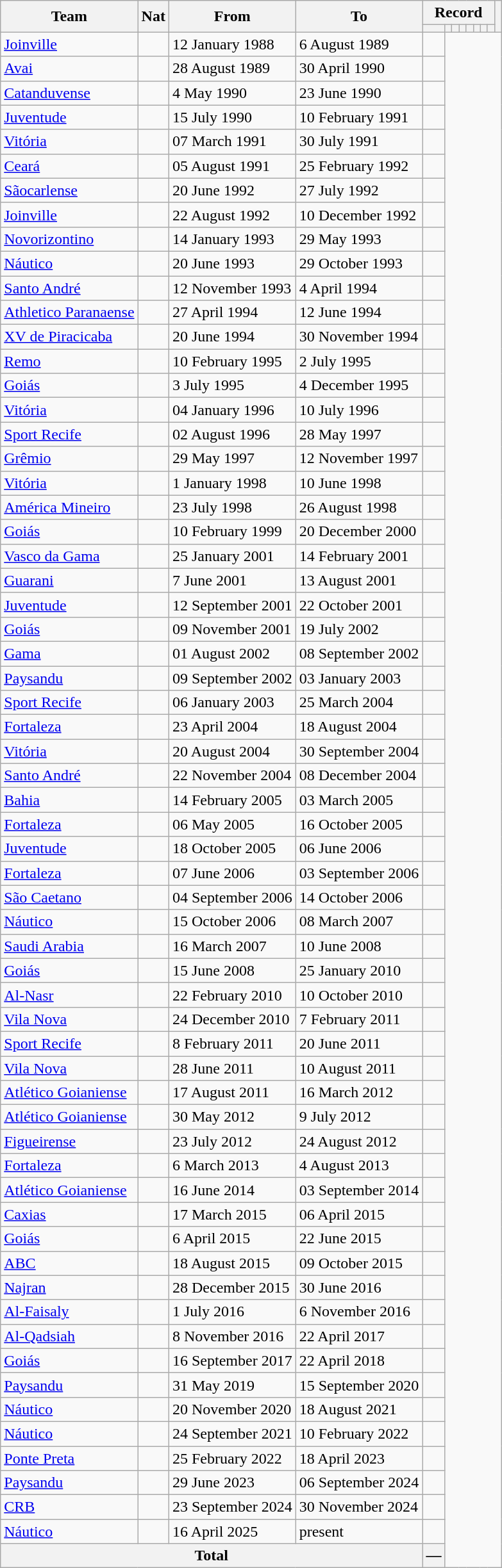<table class="wikitable" style="text-align: center">
<tr>
<th rowspan="2">Team</th>
<th rowspan="2">Nat</th>
<th rowspan="2">From</th>
<th rowspan="2">To</th>
<th colspan="8">Record</th>
<th rowspan=2></th>
</tr>
<tr>
<th></th>
<th></th>
<th></th>
<th></th>
<th></th>
<th></th>
<th></th>
<th></th>
</tr>
<tr>
<td align=left><a href='#'>Joinville</a></td>
<td></td>
<td align=left>12 January 1988</td>
<td align=left>6 August 1989<br></td>
<td></td>
</tr>
<tr>
<td align=left><a href='#'>Avai</a></td>
<td></td>
<td align=left>28 August 1989</td>
<td align=left>30 April 1990<br></td>
<td></td>
</tr>
<tr>
<td align=left><a href='#'>Catanduvense</a></td>
<td></td>
<td align=left>4 May 1990</td>
<td align=left>23 June 1990<br></td>
<td></td>
</tr>
<tr>
<td align=left><a href='#'>Juventude</a></td>
<td></td>
<td align=left>15 July 1990</td>
<td align=left>10 February 1991<br></td>
<td></td>
</tr>
<tr>
<td align=left><a href='#'>Vitória</a></td>
<td></td>
<td align=left>07 March 1991</td>
<td align=left>30 July 1991<br></td>
<td></td>
</tr>
<tr>
<td align=left><a href='#'>Ceará</a></td>
<td></td>
<td align=left>05 August 1991</td>
<td align=left>25 February 1992<br></td>
<td></td>
</tr>
<tr>
<td align=left><a href='#'>Sãocarlense</a></td>
<td></td>
<td align=left>20 June 1992</td>
<td align=left>27 July 1992<br></td>
<td></td>
</tr>
<tr>
<td align=left><a href='#'>Joinville</a></td>
<td></td>
<td align=left>22 August 1992</td>
<td align=left>10 December 1992<br></td>
<td></td>
</tr>
<tr>
<td align=left><a href='#'>Novorizontino</a></td>
<td></td>
<td align=left>14 January 1993</td>
<td align=left>29 May 1993<br></td>
<td></td>
</tr>
<tr>
<td align=left><a href='#'>Náutico</a></td>
<td></td>
<td align=left>20 June 1993</td>
<td align=left>29 October 1993<br></td>
<td></td>
</tr>
<tr>
<td align=left><a href='#'>Santo André</a></td>
<td></td>
<td align=left>12 November 1993</td>
<td align=left>4 April 1994<br></td>
<td></td>
</tr>
<tr>
<td align=left><a href='#'>Athletico Paranaense</a></td>
<td></td>
<td align=left>27 April 1994</td>
<td align=left>12 June 1994<br></td>
<td></td>
</tr>
<tr>
<td align=left><a href='#'>XV de Piracicaba</a></td>
<td></td>
<td align=left>20 June 1994</td>
<td align=left>30 November 1994<br></td>
<td></td>
</tr>
<tr>
<td align=left><a href='#'>Remo</a></td>
<td></td>
<td align=left>10 February 1995</td>
<td align=left>2 July 1995<br></td>
<td></td>
</tr>
<tr>
<td align=left><a href='#'>Goiás</a></td>
<td></td>
<td align=left>3 July 1995</td>
<td align=left>4 December 1995<br></td>
<td></td>
</tr>
<tr>
<td align=left><a href='#'>Vitória</a></td>
<td></td>
<td align=left>04 January 1996</td>
<td align=left>10 July 1996<br></td>
<td></td>
</tr>
<tr>
<td align=left><a href='#'>Sport Recife</a></td>
<td></td>
<td align=left>02 August 1996</td>
<td align=left>28 May 1997<br></td>
<td></td>
</tr>
<tr>
<td align=left><a href='#'>Grêmio</a></td>
<td></td>
<td align=left>29 May 1997</td>
<td align=left>12 November 1997<br></td>
<td></td>
</tr>
<tr>
<td align=left><a href='#'>Vitória</a></td>
<td></td>
<td align=left>1 January 1998</td>
<td align=left>10 June 1998<br></td>
<td></td>
</tr>
<tr>
<td align=left><a href='#'>América Mineiro</a></td>
<td></td>
<td align=left>23 July 1998</td>
<td align=left>26 August 1998<br></td>
<td></td>
</tr>
<tr>
<td align=left><a href='#'>Goiás</a></td>
<td></td>
<td align=left>10 February 1999</td>
<td align=left>20 December 2000<br></td>
<td></td>
</tr>
<tr>
<td align=left><a href='#'>Vasco da Gama</a></td>
<td></td>
<td align=left>25 January 2001</td>
<td align=left>14 February 2001<br></td>
<td></td>
</tr>
<tr>
<td align=left><a href='#'>Guarani</a></td>
<td></td>
<td align=left>7 June 2001</td>
<td align=left>13 August 2001<br></td>
<td></td>
</tr>
<tr>
<td align=left><a href='#'>Juventude</a></td>
<td></td>
<td align=left>12 September 2001</td>
<td align=left>22 October 2001<br></td>
<td></td>
</tr>
<tr>
<td align=left><a href='#'>Goiás</a></td>
<td></td>
<td align=left>09 November 2001</td>
<td align=left>19 July 2002<br></td>
<td></td>
</tr>
<tr>
<td align=left><a href='#'>Gama</a></td>
<td></td>
<td align=left>01 August 2002</td>
<td align=left>08 September 2002<br></td>
<td></td>
</tr>
<tr>
<td align=left><a href='#'>Paysandu</a></td>
<td></td>
<td align=left>09 September 2002</td>
<td align=left>03 January 2003<br></td>
<td></td>
</tr>
<tr>
<td align=left><a href='#'>Sport Recife</a></td>
<td></td>
<td align=left>06 January 2003</td>
<td align=left>25 March 2004<br></td>
<td></td>
</tr>
<tr>
<td align=left><a href='#'>Fortaleza</a></td>
<td></td>
<td align=left>23 April 2004</td>
<td align=left>18 August 2004<br></td>
<td></td>
</tr>
<tr>
<td align=left><a href='#'>Vitória</a></td>
<td></td>
<td align=left>20 August 2004</td>
<td align=left>30 September 2004<br></td>
<td></td>
</tr>
<tr>
<td align=left><a href='#'>Santo André</a></td>
<td></td>
<td align=left>22 November 2004</td>
<td align=left>08 December 2004<br></td>
<td></td>
</tr>
<tr>
<td align=left><a href='#'>Bahia</a></td>
<td></td>
<td align=left>14 February 2005</td>
<td align=left>03 March 2005<br></td>
<td></td>
</tr>
<tr>
<td align=left><a href='#'>Fortaleza</a></td>
<td></td>
<td align=left>06 May 2005</td>
<td align=left>16 October 2005<br></td>
<td></td>
</tr>
<tr>
<td align=left><a href='#'>Juventude</a></td>
<td></td>
<td align=left>18 October 2005</td>
<td align=left>06 June 2006<br></td>
<td></td>
</tr>
<tr>
<td align=left><a href='#'>Fortaleza</a></td>
<td></td>
<td align=left>07 June 2006</td>
<td align=left>03 September 2006<br></td>
<td></td>
</tr>
<tr>
<td align=left><a href='#'>São Caetano</a></td>
<td></td>
<td align=left>04 September 2006</td>
<td align=left>14 October 2006<br></td>
<td></td>
</tr>
<tr>
<td align=left><a href='#'>Náutico</a></td>
<td></td>
<td align=left>15 October 2006</td>
<td align=left>08 March 2007<br></td>
<td></td>
</tr>
<tr>
<td align=left><a href='#'>Saudi Arabia</a></td>
<td></td>
<td align=left>16 March 2007</td>
<td align=left>10 June 2008<br></td>
<td></td>
</tr>
<tr>
<td align=left><a href='#'>Goiás</a></td>
<td></td>
<td align=left>15 June 2008</td>
<td align=left>25 January 2010<br></td>
<td></td>
</tr>
<tr>
<td align=left><a href='#'>Al-Nasr</a></td>
<td></td>
<td align=left>22 February 2010</td>
<td align=left>10 October 2010<br></td>
<td></td>
</tr>
<tr>
<td align=left><a href='#'>Vila Nova</a></td>
<td></td>
<td align=left>24 December 2010</td>
<td align=left>7 February 2011<br></td>
<td></td>
</tr>
<tr>
<td align=left><a href='#'>Sport Recife</a></td>
<td></td>
<td align=left>8 February 2011</td>
<td align=left>20 June 2011<br></td>
<td></td>
</tr>
<tr>
<td align=left><a href='#'>Vila Nova</a></td>
<td></td>
<td align=left>28 June 2011</td>
<td align=left>10 August 2011<br></td>
<td></td>
</tr>
<tr>
<td align=left><a href='#'>Atlético Goianiense</a></td>
<td></td>
<td align=left>17 August 2011</td>
<td align=left>16 March 2012<br></td>
<td></td>
</tr>
<tr>
<td align=left><a href='#'>Atlético Goianiense</a></td>
<td></td>
<td align=left>30 May 2012</td>
<td align=left>9 July 2012<br></td>
<td></td>
</tr>
<tr>
<td align=left><a href='#'>Figueirense</a></td>
<td></td>
<td align=left>23 July 2012</td>
<td align=left>24 August 2012<br></td>
<td></td>
</tr>
<tr>
<td align=left><a href='#'>Fortaleza</a></td>
<td></td>
<td align=left>6 March 2013</td>
<td align=left>4 August 2013<br></td>
<td></td>
</tr>
<tr>
<td align=left><a href='#'>Atlético Goianiense</a></td>
<td></td>
<td align=left>16 June 2014</td>
<td align=left>03 September 2014<br></td>
<td></td>
</tr>
<tr>
<td align=left><a href='#'>Caxias</a></td>
<td></td>
<td align=left>17 March 2015</td>
<td align=left>06 April 2015<br></td>
<td></td>
</tr>
<tr>
<td align=left><a href='#'>Goiás</a></td>
<td></td>
<td align=left>6 April 2015</td>
<td align=left>22 June 2015<br></td>
<td></td>
</tr>
<tr>
<td align=left><a href='#'>ABC</a></td>
<td></td>
<td align=left>18 August 2015</td>
<td align=left>09 October 2015<br></td>
<td></td>
</tr>
<tr>
<td align=left><a href='#'>Najran</a></td>
<td></td>
<td align=left>28 December 2015</td>
<td align=left>30 June 2016<br></td>
<td></td>
</tr>
<tr>
<td align=left><a href='#'>Al-Faisaly</a></td>
<td></td>
<td align=left>1 July 2016</td>
<td align=left>6 November 2016<br></td>
<td></td>
</tr>
<tr>
<td align=left><a href='#'>Al-Qadsiah</a></td>
<td></td>
<td align=left>8 November 2016</td>
<td align=left>22 April 2017<br></td>
<td></td>
</tr>
<tr>
<td align=left><a href='#'>Goiás</a></td>
<td></td>
<td align=left>16 September 2017</td>
<td align=left>22 April 2018<br></td>
<td></td>
</tr>
<tr>
<td align=left><a href='#'>Paysandu</a></td>
<td></td>
<td align=left>31 May 2019</td>
<td align=left>15 September 2020<br></td>
<td></td>
</tr>
<tr>
<td align=left><a href='#'>Náutico</a></td>
<td></td>
<td align=left>20 November 2020</td>
<td align=left>18 August 2021<br></td>
<td></td>
</tr>
<tr>
<td align=left><a href='#'>Náutico</a></td>
<td></td>
<td align=left>24 September 2021</td>
<td align=left>10 February 2022<br></td>
<td></td>
</tr>
<tr>
<td align=left><a href='#'>Ponte Preta</a></td>
<td></td>
<td align=left>25 February 2022</td>
<td align=left>18 April 2023<br></td>
<td></td>
</tr>
<tr>
<td align=left><a href='#'>Paysandu</a></td>
<td></td>
<td align=left>29 June 2023</td>
<td align=left>06 September 2024<br></td>
<td></td>
</tr>
<tr>
<td align=left><a href='#'>CRB</a></td>
<td></td>
<td align=left>23 September 2024</td>
<td align=left>30 November 2024<br></td>
<td></td>
</tr>
<tr>
<td align=left><a href='#'>Náutico</a></td>
<td></td>
<td align=left>16 April 2025</td>
<td align=left>present<br></td>
<td></td>
</tr>
<tr>
<th colspan="4">Total<br></th>
<th>—</th>
</tr>
</table>
